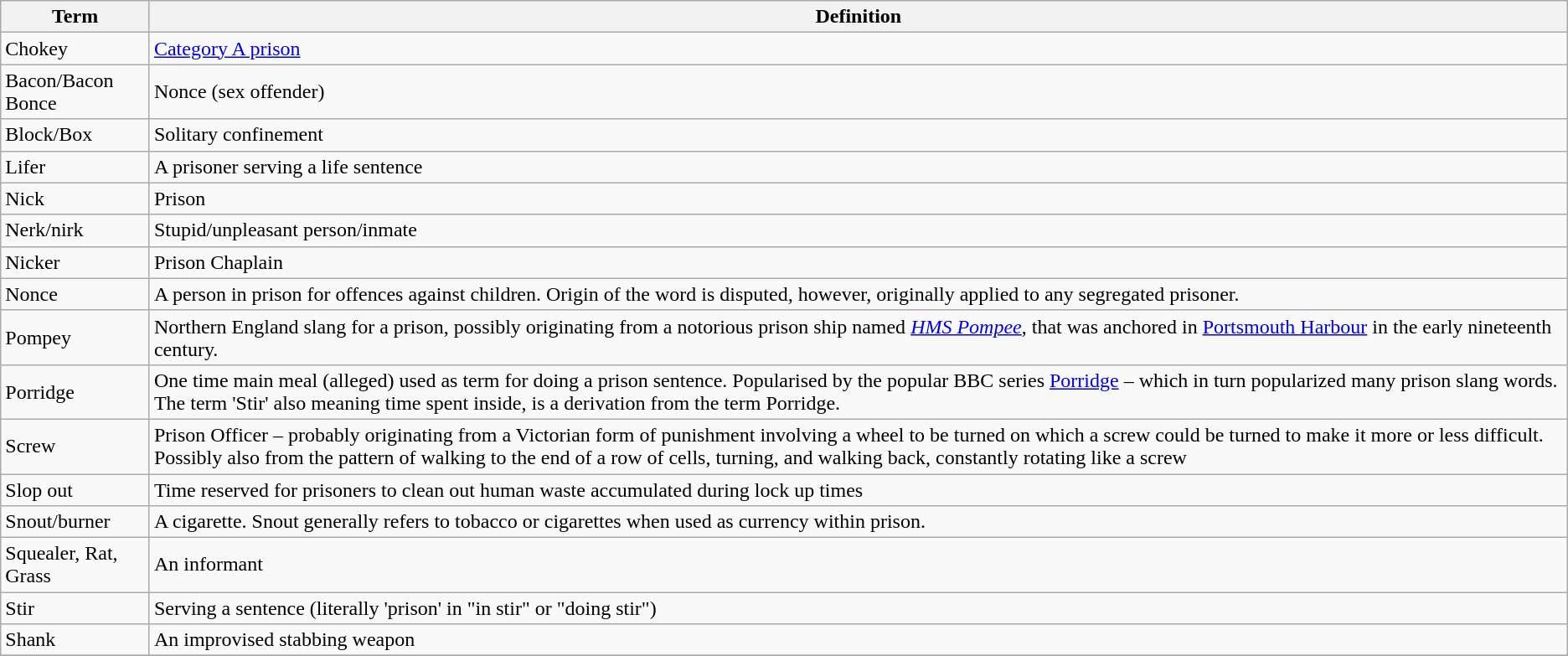<table class="wikitable">
<tr>
<th>Term</th>
<th>Definition</th>
</tr>
<tr>
<td>Chokey</td>
<td><a href='#'>Category A prison</a></td>
</tr>
<tr>
<td>Bacon/Bacon Bonce</td>
<td>Nonce (sex offender)</td>
</tr>
<tr>
<td>Block/Box</td>
<td>Solitary confinement</td>
</tr>
<tr>
<td>Lifer</td>
<td>A prisoner serving a life sentence</td>
</tr>
<tr>
<td>Nick</td>
<td>Prison</td>
</tr>
<tr>
<td>Nerk/nirk</td>
<td>Stupid/unpleasant person/inmate</td>
</tr>
<tr>
<td>Nicker</td>
<td>Prison Chaplain</td>
</tr>
<tr>
<td>Nonce</td>
<td>A person in prison for offences against children.  Origin of the word is disputed, however, originally applied to any segregated prisoner.</td>
</tr>
<tr>
<td>Pompey</td>
<td>Northern England slang for a prison, possibly originating from a notorious prison ship named <a href='#'><em>HMS Pompee</em></a>, that was anchored in <a href='#'>Portsmouth Harbour</a> in the early nineteenth century.</td>
</tr>
<tr>
<td>Porridge</td>
<td>One time main meal (alleged) used as term for doing a prison sentence.  Popularised by the popular BBC series <a href='#'>Porridge</a> – which in turn popularized many prison slang words. The term 'Stir' also meaning time spent inside, is a derivation from the term Porridge.</td>
</tr>
<tr>
<td>Screw</td>
<td>Prison Officer – probably originating from a Victorian form of punishment involving a wheel to be turned on which a screw could be turned to make it more or less difficult. Possibly also from the pattern of walking to the end of a row of cells, turning, and walking back, constantly rotating like a screw</td>
</tr>
<tr>
<td>Slop out</td>
<td>Time reserved for prisoners to clean out human waste accumulated during lock up times</td>
</tr>
<tr>
<td>Snout/burner</td>
<td>A cigarette. Snout generally refers to tobacco or cigarettes when used as currency within prison.</td>
</tr>
<tr>
<td>Squealer, Rat, Grass</td>
<td>An informant</td>
</tr>
<tr>
<td>Stir</td>
<td>Serving a sentence (literally 'prison' in "in stir" or "doing stir")</td>
</tr>
<tr>
<td>Shank</td>
<td>An improvised stabbing weapon</td>
</tr>
<tr>
</tr>
</table>
